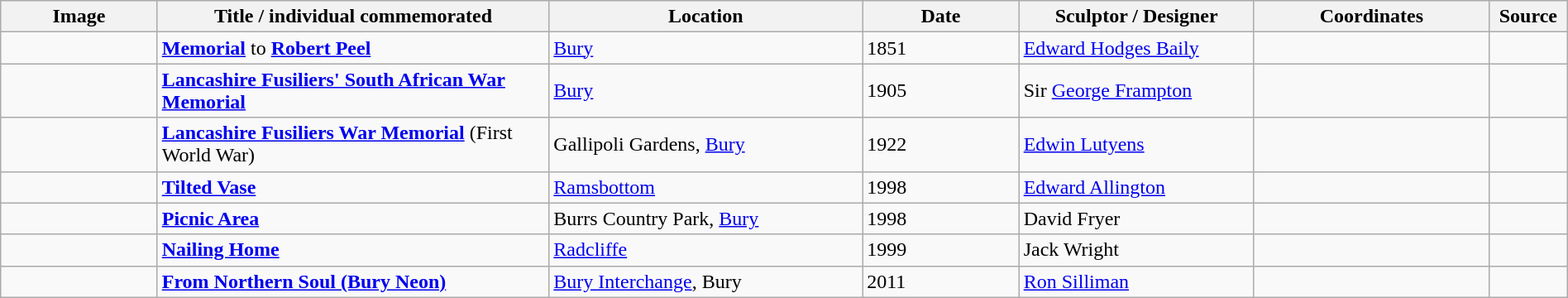<table class="wikitable sortable" style="width:100%;">
<tr>
<th class="unsortable" style="min-width:100px; width:10%;">Image</th>
<th style="width:25%;">Title / individual commemorated</th>
<th style="width:20%;">Location</th>
<th style="width:10%;">Date</th>
<th style="width:15%;">Sculptor / Designer</th>
<th style="width:15%;" class="unsortable">Coordinates</th>
<th style="width:5%;" class="unsortable">Source</th>
</tr>
<tr>
<td></td>
<td><strong><a href='#'>Memorial</a></strong> to <strong><a href='#'>Robert Peel</a></strong></td>
<td><a href='#'>Bury</a></td>
<td>1851</td>
<td><a href='#'>Edward Hodges Baily</a></td>
<td></td>
<td></td>
</tr>
<tr>
<td></td>
<td><strong><a href='#'>Lancashire Fusiliers' South African War Memorial</a></strong></td>
<td><a href='#'>Bury</a></td>
<td>1905</td>
<td>Sir <a href='#'>George Frampton</a></td>
<td></td>
<td></td>
</tr>
<tr>
<td></td>
<td><strong><a href='#'>Lancashire Fusiliers War Memorial</a></strong> (First World War)</td>
<td>Gallipoli Gardens, <a href='#'>Bury</a></td>
<td>1922</td>
<td><a href='#'>Edwin Lutyens</a></td>
<td></td>
<td></td>
</tr>
<tr>
<td></td>
<td><strong><a href='#'>Tilted Vase</a></strong></td>
<td><a href='#'>Ramsbottom</a></td>
<td>1998</td>
<td><a href='#'>Edward Allington</a></td>
<td></td>
<td></td>
</tr>
<tr>
<td></td>
<td><strong><a href='#'>Picnic Area</a></strong></td>
<td>Burrs Country Park, <a href='#'>Bury</a></td>
<td>1998</td>
<td>David Fryer</td>
<td></td>
<td></td>
</tr>
<tr>
<td></td>
<td><strong><a href='#'>Nailing Home</a></strong></td>
<td><a href='#'>Radcliffe</a></td>
<td>1999</td>
<td>Jack Wright</td>
<td></td>
<td> </td>
</tr>
<tr>
<td></td>
<td><strong><a href='#'>From Northern Soul (Bury Neon)</a></strong></td>
<td><a href='#'>Bury Interchange</a>, Bury</td>
<td>2011</td>
<td><a href='#'>Ron Silliman</a></td>
<td></td>
<td></td>
</tr>
</table>
